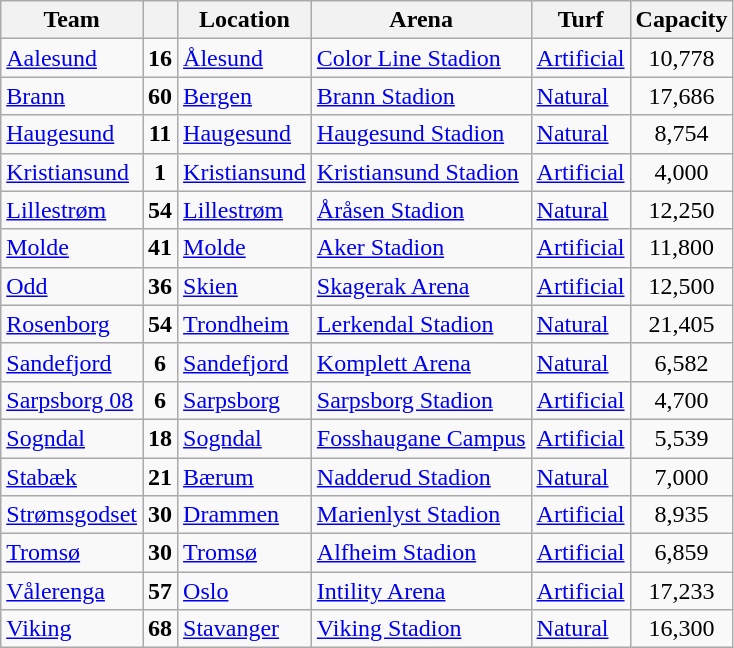<table class="wikitable sortable" border="1">
<tr>
<th>Team</th>
<th></th>
<th>Location</th>
<th>Arena</th>
<th>Turf</th>
<th>Capacity</th>
</tr>
<tr>
<td><a href='#'>Aalesund</a></td>
<td align="center"><strong>16</strong></td>
<td><a href='#'>Ålesund</a></td>
<td><a href='#'>Color Line Stadion</a></td>
<td><a href='#'>Artificial</a></td>
<td align="center">10,778</td>
</tr>
<tr>
<td><a href='#'>Brann</a></td>
<td align="center"><strong>60</strong></td>
<td><a href='#'>Bergen</a></td>
<td><a href='#'>Brann Stadion</a></td>
<td><a href='#'>Natural</a></td>
<td align="center">17,686</td>
</tr>
<tr>
<td><a href='#'>Haugesund</a></td>
<td align="center"><strong>11</strong></td>
<td><a href='#'>Haugesund</a></td>
<td><a href='#'>Haugesund Stadion</a></td>
<td><a href='#'>Natural</a></td>
<td align="center">8,754</td>
</tr>
<tr>
<td><a href='#'>Kristiansund</a></td>
<td align="center"><strong>1</strong></td>
<td><a href='#'>Kristiansund</a></td>
<td><a href='#'>Kristiansund Stadion</a></td>
<td><a href='#'>Artificial</a></td>
<td align="center">4,000</td>
</tr>
<tr>
<td><a href='#'>Lillestrøm</a></td>
<td align="center"><strong>54</strong></td>
<td><a href='#'>Lillestrøm</a></td>
<td><a href='#'>Åråsen Stadion</a></td>
<td><a href='#'>Natural</a></td>
<td align="center">12,250</td>
</tr>
<tr>
<td><a href='#'>Molde</a></td>
<td align="center"><strong>41</strong></td>
<td><a href='#'>Molde</a></td>
<td><a href='#'>Aker Stadion</a></td>
<td><a href='#'>Artificial</a></td>
<td align="center">11,800</td>
</tr>
<tr>
<td><a href='#'>Odd</a></td>
<td align="center"><strong>36</strong></td>
<td><a href='#'>Skien</a></td>
<td><a href='#'>Skagerak Arena</a></td>
<td><a href='#'>Artificial</a></td>
<td align="center">12,500</td>
</tr>
<tr>
<td><a href='#'>Rosenborg</a></td>
<td align="center"><strong>54</strong></td>
<td><a href='#'>Trondheim</a></td>
<td><a href='#'>Lerkendal Stadion</a></td>
<td><a href='#'>Natural</a></td>
<td align="center">21,405</td>
</tr>
<tr>
<td><a href='#'>Sandefjord</a></td>
<td align="center"><strong>6</strong></td>
<td><a href='#'>Sandefjord</a></td>
<td><a href='#'>Komplett Arena</a></td>
<td><a href='#'>Natural</a></td>
<td align="center">6,582</td>
</tr>
<tr>
<td><a href='#'>Sarpsborg 08</a></td>
<td align="center"><strong>6</strong></td>
<td><a href='#'>Sarpsborg</a></td>
<td><a href='#'>Sarpsborg Stadion</a></td>
<td><a href='#'>Artificial</a></td>
<td align="center">4,700</td>
</tr>
<tr>
<td><a href='#'>Sogndal</a></td>
<td align="center"><strong>18</strong></td>
<td><a href='#'>Sogndal</a></td>
<td><a href='#'>Fosshaugane Campus</a></td>
<td><a href='#'>Artificial</a></td>
<td align="center">5,539</td>
</tr>
<tr>
<td><a href='#'>Stabæk</a></td>
<td align="center"><strong>21</strong></td>
<td><a href='#'>Bærum</a></td>
<td><a href='#'>Nadderud Stadion</a></td>
<td><a href='#'>Natural</a></td>
<td align="center">7,000</td>
</tr>
<tr>
<td><a href='#'>Strømsgodset</a></td>
<td align="center"><strong>30</strong></td>
<td><a href='#'>Drammen</a></td>
<td><a href='#'>Marienlyst Stadion</a></td>
<td><a href='#'>Artificial</a></td>
<td align="center">8,935</td>
</tr>
<tr>
<td><a href='#'>Tromsø</a></td>
<td align="center"><strong>30</strong></td>
<td><a href='#'>Tromsø</a></td>
<td><a href='#'>Alfheim Stadion</a></td>
<td><a href='#'>Artificial</a></td>
<td align="center">6,859</td>
</tr>
<tr>
<td><a href='#'>Vålerenga</a></td>
<td align="center"><strong>57</strong></td>
<td><a href='#'>Oslo</a></td>
<td><a href='#'>Intility Arena</a></td>
<td><a href='#'>Artificial</a></td>
<td align="center">17,233</td>
</tr>
<tr>
<td><a href='#'>Viking</a></td>
<td align="center"><strong>68</strong></td>
<td><a href='#'>Stavanger</a></td>
<td><a href='#'>Viking Stadion</a></td>
<td><a href='#'>Natural</a></td>
<td align="center">16,300</td>
</tr>
</table>
